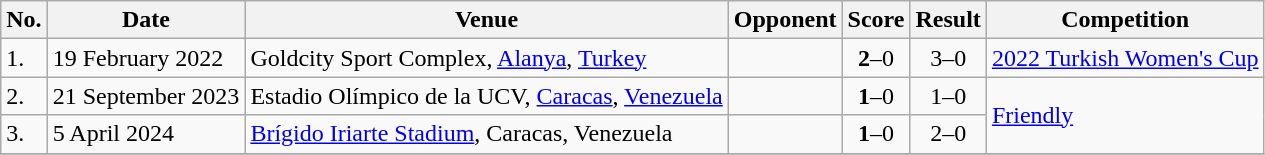<table class="wikitable">
<tr>
<th>No.</th>
<th>Date</th>
<th>Venue</th>
<th>Opponent</th>
<th>Score</th>
<th>Result</th>
<th>Competition</th>
</tr>
<tr>
<td>1.</td>
<td>19 February 2022</td>
<td>Goldcity Sport Complex, <a href='#'>Alanya</a>, <a href='#'>Turkey</a></td>
<td></td>
<td align=center><strong>2</strong>–0</td>
<td align=center>3–0</td>
<td><a href='#'>2022 Turkish Women's Cup</a></td>
</tr>
<tr>
<td>2.</td>
<td>21 September 2023</td>
<td>Estadio Olímpico de la UCV, <a href='#'>Caracas</a>, <a href='#'>Venezuela</a></td>
<td></td>
<td align=center><strong>1</strong>–0</td>
<td align=center>1–0</td>
<td rowspan=2><a href='#'>Friendly</a></td>
</tr>
<tr>
<td>3.</td>
<td>5 April 2024</td>
<td><a href='#'>Brígido Iriarte Stadium</a>, Caracas, Venezuela</td>
<td></td>
<td align=center><strong>1</strong>–0</td>
<td align=center>2–0</td>
</tr>
<tr>
</tr>
</table>
